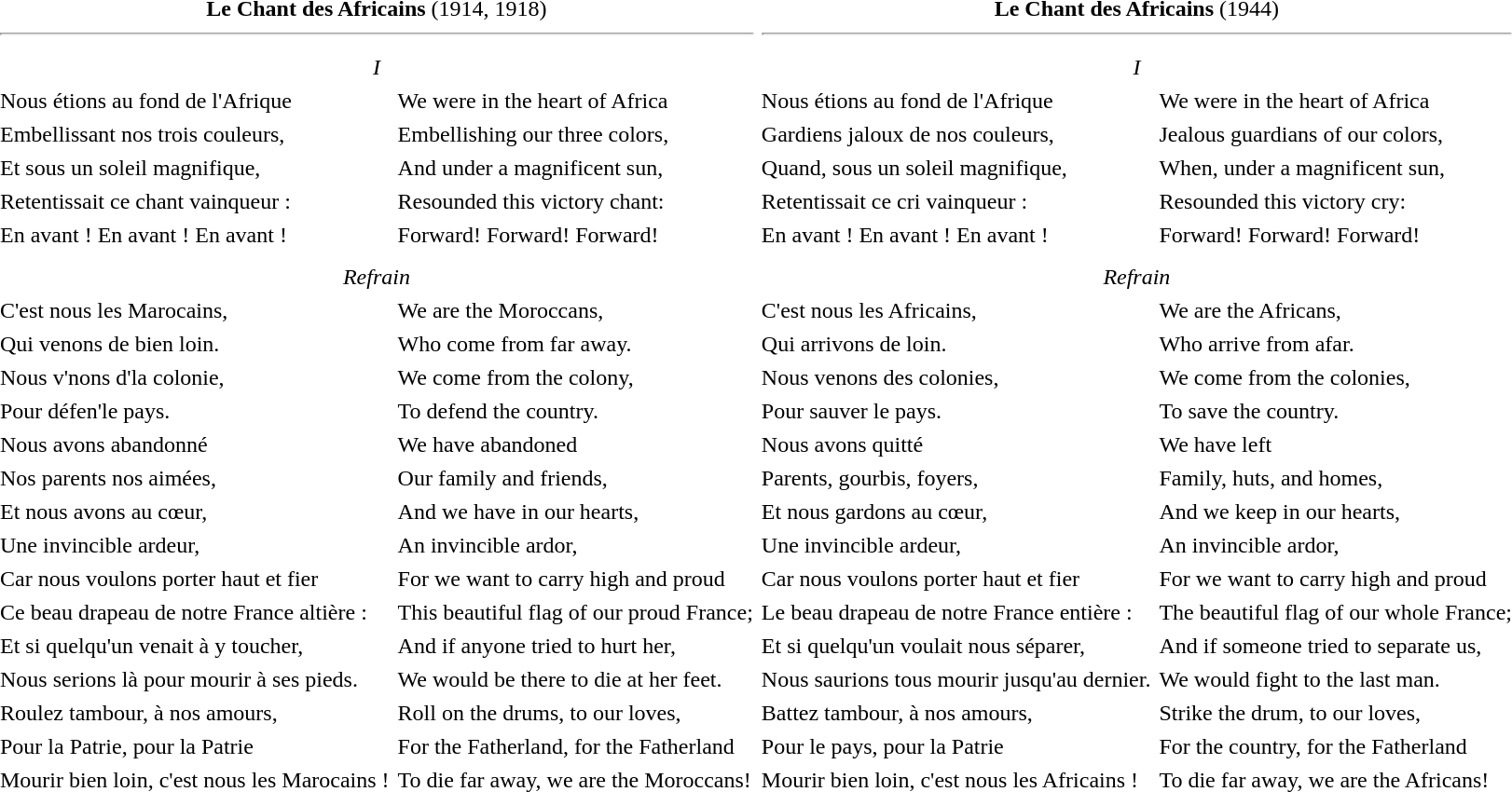<table cellpadding=2 style="background:transparent;">
<tr>
<td align="center" colspan="2"><strong>Le Chant des Africains</strong> (1914, 1918)<br><hr></td>
<td align="center" colspan="2"><strong>Le Chant des Africains</strong> (1944)<br><hr></td>
</tr>
<tr>
<td align="center" colspan="2"><em>I</em></td>
<td align="center" colspan="2"><em>I</em></td>
</tr>
<tr>
<td>Nous étions au fond de l'Afrique</td>
<td>We were in the heart of Africa</td>
<td>Nous étions au fond de l'Afrique</td>
<td>We were in the heart of Africa</td>
</tr>
<tr>
<td>Embellissant nos trois couleurs,</td>
<td>Embellishing our three colors,</td>
<td>Gardiens jaloux de nos couleurs,</td>
<td>Jealous guardians of our colors,</td>
</tr>
<tr>
<td>Et sous un soleil magnifique,</td>
<td>And under a magnificent sun,</td>
<td>Quand, sous un soleil magnifique,</td>
<td>When, under a magnificent sun,</td>
</tr>
<tr>
<td>Retentissait ce chant vainqueur :</td>
<td>Resounded this victory chant:</td>
<td>Retentissait ce cri vainqueur :</td>
<td>Resounded this victory cry:</td>
</tr>
<tr>
<td>En avant ! En avant ! En avant !</td>
<td>Forward! Forward! Forward!</td>
<td>En avant ! En avant ! En avant !</td>
<td>Forward! Forward! Forward!</td>
</tr>
<tr>
<td align="center" colspan="4"></td>
</tr>
<tr>
<td align="center" colspan="2"><em>Refrain</em></td>
<td align="center" colspan="2"><em>Refrain</em></td>
</tr>
<tr>
<td>C'est nous les Marocains,</td>
<td>We are the Moroccans,</td>
<td>C'est nous les Africains,</td>
<td>We are the Africans,</td>
</tr>
<tr>
<td>Qui venons de bien loin.</td>
<td>Who come from far away.</td>
<td>Qui arrivons de loin.</td>
<td>Who arrive from afar.</td>
</tr>
<tr>
<td>Nous v'nons d'la colonie,</td>
<td>We come from the colony,</td>
<td>Nous venons des colonies,</td>
<td>We come from the colonies,</td>
</tr>
<tr>
<td>Pour défen'le pays.</td>
<td>To defend the country.</td>
<td>Pour sauver le pays.</td>
<td>To save the country.</td>
</tr>
<tr>
<td>Nous avons abandonné</td>
<td>We have abandoned</td>
<td>Nous avons quitté</td>
<td>We have left</td>
</tr>
<tr>
<td>Nos parents nos aimées,</td>
<td>Our family and friends,</td>
<td>Parents, gourbis, foyers,</td>
<td>Family, huts, and homes,</td>
</tr>
<tr>
<td>Et nous avons au cœur,</td>
<td>And we have in our hearts,</td>
<td>Et nous gardons au cœur,</td>
<td>And we keep in our hearts,</td>
</tr>
<tr>
<td>Une invincible ardeur,</td>
<td>An invincible ardor,</td>
<td>Une invincible ardeur,</td>
<td>An invincible ardor,</td>
</tr>
<tr>
<td>Car nous voulons porter haut et fier</td>
<td>For we want to carry high and proud</td>
<td>Car nous voulons porter haut et fier</td>
<td>For we want to carry high and proud</td>
</tr>
<tr>
<td>Ce beau drapeau de notre France altière :</td>
<td>This beautiful flag of our proud France;</td>
<td>Le beau drapeau de notre France entière :</td>
<td>The beautiful flag of our whole France;</td>
</tr>
<tr>
<td>Et si quelqu'un venait à y toucher,</td>
<td>And if anyone tried to hurt her,</td>
<td>Et si quelqu'un voulait nous séparer,</td>
<td>And if someone tried to separate us,</td>
</tr>
<tr>
<td>Nous serions là pour mourir à ses pieds.</td>
<td>We would be there to die at her feet.</td>
<td>Nous saurions tous mourir jusqu'au dernier.</td>
<td>We would fight to the last man.</td>
</tr>
<tr>
<td>Roulez tambour, à nos amours,</td>
<td>Roll on the drums, to our loves,</td>
<td>Battez tambour, à nos amours,</td>
<td>Strike the drum, to our loves,</td>
</tr>
<tr>
<td>Pour la Patrie, pour la Patrie</td>
<td>For the Fatherland, for the Fatherland</td>
<td>Pour le pays, pour la Patrie</td>
<td>For the country, for the Fatherland</td>
</tr>
<tr>
<td>Mourir bien loin, c'est nous les Marocains !</td>
<td>To die far away, we are the Moroccans!</td>
<td>Mourir bien loin, c'est nous les Africains !</td>
<td>To die far away, we are the Africans!</td>
</tr>
<tr>
</tr>
</table>
